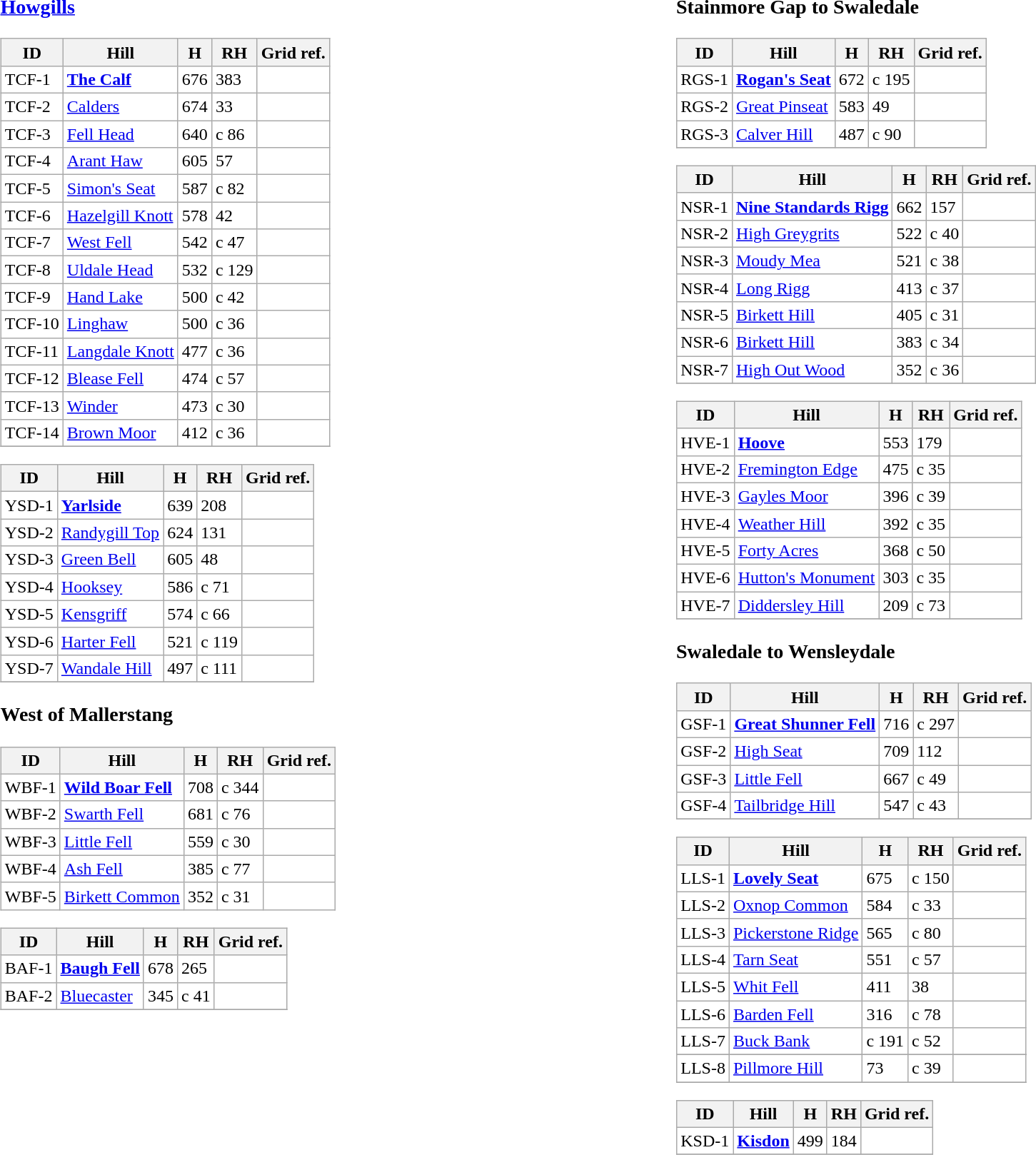<table width="100%">
<tr>
<td valign="top" width="50%"><br><h3><a href='#'>Howgills</a></h3><table class="wikitable sortable" style="border-collapse: collapse; background:#ffffff;">
<tr>
<th>ID</th>
<th>Hill</th>
<th>H</th>
<th>RH</th>
<th>Grid ref.</th>
</tr>
<tr>
<td>TCF-1</td>
<td><strong><a href='#'>The Calf</a></strong></td>
<td>676</td>
<td>383</td>
<td></td>
</tr>
<tr>
<td>TCF-2</td>
<td><a href='#'>Calders</a></td>
<td>674</td>
<td>33</td>
<td></td>
</tr>
<tr>
<td>TCF-3</td>
<td><a href='#'>Fell Head</a></td>
<td>640</td>
<td>c 86</td>
<td></td>
</tr>
<tr>
<td>TCF-4</td>
<td><a href='#'>Arant Haw</a></td>
<td>605</td>
<td>57</td>
<td></td>
</tr>
<tr>
<td>TCF-5</td>
<td><a href='#'>Simon's Seat</a></td>
<td>587</td>
<td>c 82</td>
<td></td>
</tr>
<tr>
<td>TCF-6</td>
<td><a href='#'>Hazelgill Knott</a></td>
<td>578</td>
<td>42</td>
<td></td>
</tr>
<tr>
<td>TCF-7</td>
<td><a href='#'>West Fell</a></td>
<td>542</td>
<td>c 47</td>
<td></td>
</tr>
<tr>
<td>TCF-8</td>
<td><a href='#'>Uldale Head</a></td>
<td>532</td>
<td>c 129</td>
<td></td>
</tr>
<tr>
<td>TCF-9</td>
<td><a href='#'>Hand Lake</a></td>
<td>500</td>
<td>c 42</td>
<td></td>
</tr>
<tr>
<td>TCF-10</td>
<td><a href='#'>Linghaw</a></td>
<td>500</td>
<td>c 36</td>
<td></td>
</tr>
<tr>
<td>TCF-11</td>
<td><a href='#'>Langdale Knott</a></td>
<td>477</td>
<td>c 36</td>
<td></td>
</tr>
<tr>
<td>TCF-12</td>
<td><a href='#'>Blease Fell</a></td>
<td>474</td>
<td>c 57</td>
<td></td>
</tr>
<tr>
<td>TCF-13</td>
<td><a href='#'>Winder</a></td>
<td>473</td>
<td>c 30</td>
<td></td>
</tr>
<tr>
<td>TCF-14</td>
<td><a href='#'>Brown Moor</a></td>
<td>412</td>
<td>c 36</td>
<td></td>
</tr>
<tr>
</tr>
</table>
<table class="wikitable sortable" style="border-collapse: collapse; background:#ffffff;">
<tr>
<th>ID</th>
<th>Hill</th>
<th>H</th>
<th>RH</th>
<th>Grid ref.</th>
</tr>
<tr>
<td>YSD-1</td>
<td><strong><a href='#'>Yarlside</a></strong></td>
<td>639</td>
<td>208</td>
<td></td>
</tr>
<tr>
<td>YSD-2</td>
<td><a href='#'>Randygill Top</a></td>
<td>624</td>
<td>131</td>
<td></td>
</tr>
<tr>
<td>YSD-3</td>
<td><a href='#'>Green Bell</a></td>
<td>605</td>
<td>48</td>
<td></td>
</tr>
<tr>
<td>YSD-4</td>
<td><a href='#'>Hooksey</a></td>
<td>586</td>
<td>c 71</td>
<td></td>
</tr>
<tr>
<td>YSD-5</td>
<td><a href='#'>Kensgriff</a></td>
<td>574</td>
<td>c 66</td>
<td></td>
</tr>
<tr>
<td>YSD-6</td>
<td><a href='#'>Harter Fell</a></td>
<td>521</td>
<td>c 119</td>
<td></td>
</tr>
<tr>
<td>YSD-7</td>
<td><a href='#'>Wandale Hill</a></td>
<td>497</td>
<td>c 111</td>
<td></td>
</tr>
<tr>
</tr>
</table>
<h3>West of Mallerstang</h3><table class="wikitable sortable" style="border-collapse: collapse; background:#ffffff;">
<tr>
<th>ID</th>
<th>Hill</th>
<th>H</th>
<th>RH</th>
<th>Grid ref.</th>
</tr>
<tr>
<td>WBF-1</td>
<td><strong><a href='#'>Wild Boar Fell</a></strong></td>
<td>708</td>
<td>c 344</td>
<td></td>
</tr>
<tr>
<td>WBF-2</td>
<td><a href='#'>Swarth Fell</a></td>
<td>681</td>
<td>c 76</td>
<td></td>
</tr>
<tr>
<td>WBF-3</td>
<td><a href='#'>Little Fell</a></td>
<td>559</td>
<td>c 30</td>
<td></td>
</tr>
<tr>
<td>WBF-4</td>
<td><a href='#'>Ash Fell</a></td>
<td>385</td>
<td>c 77</td>
<td></td>
</tr>
<tr>
<td>WBF-5</td>
<td><a href='#'>Birkett Common</a></td>
<td>352</td>
<td>c 31</td>
<td></td>
</tr>
</table>
<table class="wikitable sortable" style="border-collapse: collapse; background:#ffffff;">
<tr>
<th>ID</th>
<th>Hill</th>
<th>H</th>
<th>RH</th>
<th>Grid ref.</th>
</tr>
<tr>
<td>BAF-1</td>
<td><strong><a href='#'>Baugh Fell</a></strong></td>
<td>678</td>
<td>265</td>
<td></td>
</tr>
<tr>
<td>BAF-2</td>
<td><a href='#'>Bluecaster</a></td>
<td>345</td>
<td>c 41</td>
<td></td>
</tr>
<tr>
</tr>
</table>
</td>
<td valign="top" width="50%"><br><h3>Stainmore Gap to Swaledale</h3><table class="wikitable sortable" style="border-collapse: collapse; background:#ffffff;">
<tr>
<th>ID</th>
<th>Hill</th>
<th>H</th>
<th>RH</th>
<th>Grid ref.</th>
</tr>
<tr>
<td>RGS-1</td>
<td><strong><a href='#'>Rogan's Seat</a></strong></td>
<td>672</td>
<td>c 195</td>
<td></td>
</tr>
<tr>
<td>RGS-2</td>
<td><a href='#'>Great Pinseat</a></td>
<td>583</td>
<td>49</td>
<td></td>
</tr>
<tr>
<td>RGS-3</td>
<td><a href='#'>Calver Hill</a></td>
<td>487</td>
<td>c 90</td>
<td></td>
</tr>
<tr>
</tr>
</table>
<table class="wikitable sortable" style="border-collapse: collapse; background:#ffffff;">
<tr>
<th>ID</th>
<th>Hill</th>
<th>H</th>
<th>RH</th>
<th>Grid ref.</th>
</tr>
<tr>
<td>NSR-1</td>
<td><strong><a href='#'>Nine Standards Rigg</a></strong></td>
<td>662</td>
<td>157</td>
<td></td>
</tr>
<tr>
<td>NSR-2</td>
<td><a href='#'>High Greygrits</a></td>
<td>522</td>
<td>c 40</td>
<td></td>
</tr>
<tr>
<td>NSR-3</td>
<td><a href='#'>Moudy Mea</a></td>
<td>521</td>
<td>c 38</td>
<td></td>
</tr>
<tr>
<td>NSR-4</td>
<td><a href='#'>Long Rigg</a></td>
<td>413</td>
<td>c 37</td>
<td></td>
</tr>
<tr>
<td>NSR-5</td>
<td><a href='#'>Birkett Hill</a></td>
<td>405</td>
<td>c 31</td>
<td></td>
</tr>
<tr>
<td>NSR-6</td>
<td><a href='#'>Birkett Hill</a></td>
<td>383</td>
<td>c 34</td>
<td></td>
</tr>
<tr>
<td>NSR-7</td>
<td><a href='#'>High Out Wood</a></td>
<td>352</td>
<td>c 36</td>
<td></td>
</tr>
<tr>
</tr>
</table>
<table class="wikitable sortable" style="border-collapse: collapse; background:#ffffff;">
<tr>
<th>ID</th>
<th>Hill</th>
<th>H</th>
<th>RH</th>
<th>Grid ref.</th>
</tr>
<tr>
<td>HVE-1</td>
<td><strong><a href='#'>Hoove</a></strong></td>
<td>553</td>
<td>179</td>
<td></td>
</tr>
<tr>
<td>HVE-2</td>
<td><a href='#'>Fremington Edge</a></td>
<td>475</td>
<td>c 35</td>
<td></td>
</tr>
<tr>
<td>HVE-3</td>
<td><a href='#'>Gayles Moor</a></td>
<td>396</td>
<td>c 39</td>
<td></td>
</tr>
<tr>
<td>HVE-4</td>
<td><a href='#'>Weather Hill</a></td>
<td>392</td>
<td>c 35</td>
<td></td>
</tr>
<tr>
<td>HVE-5</td>
<td><a href='#'>Forty Acres</a></td>
<td>368</td>
<td>c 50</td>
<td></td>
</tr>
<tr>
<td>HVE-6</td>
<td><a href='#'>Hutton's Monument</a></td>
<td>303</td>
<td>c 35</td>
<td></td>
</tr>
<tr>
<td>HVE-7</td>
<td><a href='#'>Diddersley Hill</a></td>
<td>209</td>
<td>c 73</td>
<td></td>
</tr>
<tr>
</tr>
</table>
<h3>Swaledale to Wensleydale</h3><table class="wikitable sortable" style="border-collapse: collapse; background:#ffffff;">
<tr>
<th>ID</th>
<th>Hill</th>
<th>H</th>
<th>RH</th>
<th>Grid ref.</th>
</tr>
<tr>
<td>GSF-1</td>
<td><strong><a href='#'>Great Shunner Fell</a></strong></td>
<td>716</td>
<td>c 297</td>
<td></td>
</tr>
<tr>
<td>GSF-2</td>
<td><a href='#'>High Seat</a></td>
<td>709</td>
<td>112</td>
<td></td>
</tr>
<tr>
<td>GSF-3</td>
<td><a href='#'>Little Fell</a></td>
<td>667</td>
<td>c 49</td>
<td></td>
</tr>
<tr>
<td>GSF-4</td>
<td><a href='#'>Tailbridge Hill</a></td>
<td>547</td>
<td>c 43</td>
<td></td>
</tr>
<tr>
</tr>
</table>
<table class="wikitable sortable" style="border-collapse: collapse; background:#ffffff;">
<tr>
<th>ID</th>
<th>Hill</th>
<th>H</th>
<th>RH</th>
<th>Grid ref.</th>
</tr>
<tr>
<td>LLS-1</td>
<td><strong><a href='#'>Lovely Seat</a></strong></td>
<td>675</td>
<td>c 150</td>
<td></td>
</tr>
<tr>
<td>LLS-2</td>
<td><a href='#'>Oxnop Common</a></td>
<td>584</td>
<td>c 33</td>
<td></td>
</tr>
<tr>
<td>LLS-3</td>
<td><a href='#'>Pickerstone Ridge</a></td>
<td>565</td>
<td>c 80</td>
<td></td>
</tr>
<tr>
<td>LLS-4</td>
<td><a href='#'>Tarn Seat</a></td>
<td>551</td>
<td>c 57</td>
<td></td>
</tr>
<tr>
<td>LLS-5</td>
<td><a href='#'>Whit Fell</a></td>
<td>411</td>
<td>38</td>
<td></td>
</tr>
<tr>
<td>LLS-6</td>
<td><a href='#'>Barden Fell</a></td>
<td>316</td>
<td>c 78</td>
<td></td>
</tr>
<tr>
<td>LLS-7</td>
<td><a href='#'>Buck Bank</a></td>
<td>c 191</td>
<td>c 52</td>
<td></td>
</tr>
<tr>
</tr>
<tr>
<td>LLS-8</td>
<td><a href='#'>Pillmore Hill</a></td>
<td>73</td>
<td>c 39</td>
<td></td>
</tr>
<tr>
</tr>
</table>
<table class="wikitable sortable" style="border-collapse: collapse; background:#ffffff;">
<tr>
<th>ID</th>
<th>Hill</th>
<th>H</th>
<th>RH</th>
<th>Grid ref.</th>
</tr>
<tr>
<td>KSD-1</td>
<td><strong><a href='#'>Kisdon</a></strong></td>
<td>499</td>
<td>184</td>
<td></td>
</tr>
<tr>
</tr>
</table>
</td>
</tr>
</table>
